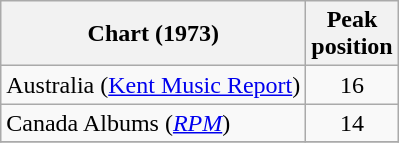<table class="wikitable">
<tr>
<th>Chart (1973)</th>
<th>Peak<br>position</th>
</tr>
<tr>
<td>Australia (<a href='#'>Kent Music Report</a>)</td>
<td align="center">16</td>
</tr>
<tr>
<td>Canada Albums (<a href='#'><em>RPM</em></a>)</td>
<td align="center">14</td>
</tr>
<tr>
</tr>
</table>
